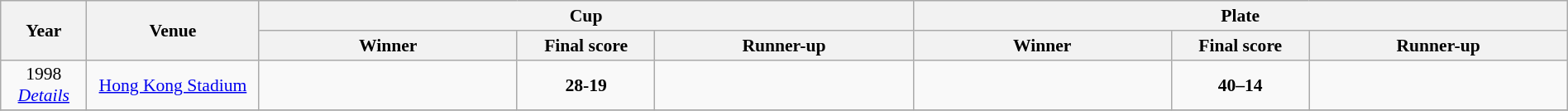<table class="wikitable" style="font-size:90%; width: 100%; text-align: center;">
<tr>
<th rowspan=2 width=5%>Year</th>
<th rowspan=2 width=10%>Venue</th>
<th colspan=3>Cup</th>
<th colspan=3>Plate</th>
</tr>
<tr>
<th width=15%>Winner</th>
<th width=8%>Final score</th>
<th width=15%>Runner-up</th>
<th width=15%>Winner</th>
<th width=8%>Final score</th>
<th width=15%>Runner-up</th>
</tr>
<tr>
<td>1998<br> <em><a href='#'>Details</a></em></td>
<td><a href='#'>Hong Kong Stadium</a></td>
<td><strong></strong></td>
<td><strong>28-19</strong></td>
<td></td>
<td></td>
<td><strong>40–14</strong></td>
<td></td>
</tr>
<tr>
</tr>
</table>
